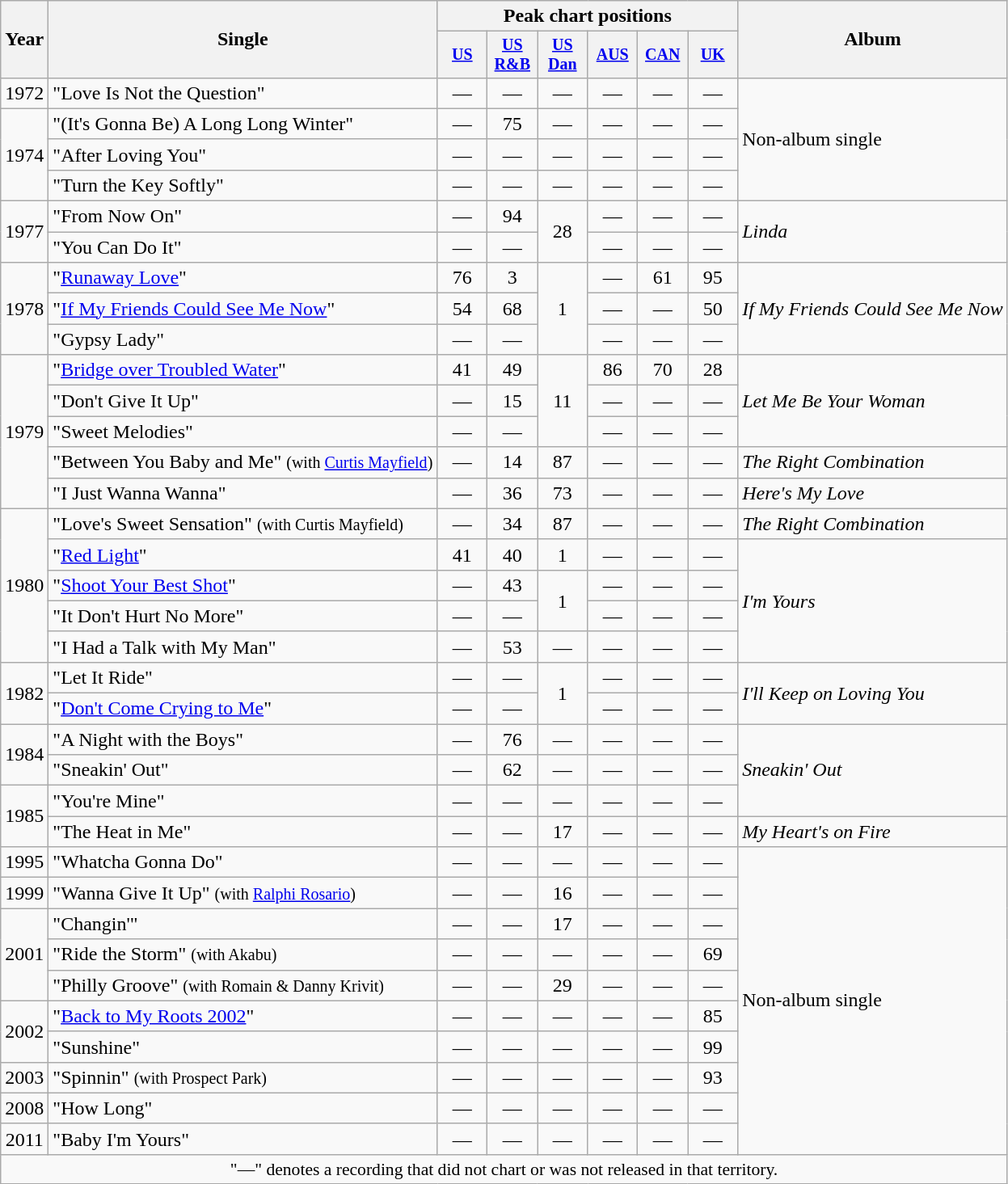<table class="wikitable" style="text-align:center;">
<tr>
<th rowspan="2">Year</th>
<th rowspan="2">Single</th>
<th colspan="6">Peak chart positions</th>
<th rowspan="2">Album</th>
</tr>
<tr style="font-size:smaller;">
<th width="35"><a href='#'>US</a><br></th>
<th width="35"><a href='#'>US<br>R&B</a><br></th>
<th width="35"><a href='#'>US<br>Dan</a><br></th>
<th width="35"><a href='#'>AUS</a><br></th>
<th width="35"><a href='#'>CAN</a><br></th>
<th width="35"><a href='#'>UK</a><br></th>
</tr>
<tr>
<td rowspan="1">1972</td>
<td align="left">"Love Is Not the Question"</td>
<td>—</td>
<td>—</td>
<td>—</td>
<td>—</td>
<td>—</td>
<td>—</td>
<td align="left" rowspan="4">Non-album single</td>
</tr>
<tr>
<td rowspan="3">1974</td>
<td align="left">"(It's Gonna Be) A Long Long Winter"</td>
<td>—</td>
<td>75</td>
<td>—</td>
<td>—</td>
<td>—</td>
<td>—</td>
</tr>
<tr>
<td align="left">"After Loving You"</td>
<td>—</td>
<td>—</td>
<td>—</td>
<td>—</td>
<td>—</td>
<td>—</td>
</tr>
<tr>
<td align="left">"Turn the Key Softly"</td>
<td>—</td>
<td>—</td>
<td>—</td>
<td>—</td>
<td>—</td>
<td>—</td>
</tr>
<tr>
<td rowspan="2">1977</td>
<td align="left">"From Now On"</td>
<td>—</td>
<td>94</td>
<td rowspan="2">28</td>
<td>—</td>
<td>—</td>
<td>—</td>
<td align="left" rowspan="2"><em>Linda</em></td>
</tr>
<tr>
<td align="left">"You Can Do It"</td>
<td>—</td>
<td>—</td>
<td>—</td>
<td>—</td>
<td>—</td>
</tr>
<tr>
<td rowspan="3">1978</td>
<td align="left">"<a href='#'>Runaway Love</a>"</td>
<td>76</td>
<td>3</td>
<td rowspan="3">1</td>
<td>—</td>
<td>61</td>
<td>95</td>
<td align="left" rowspan="3"><em>If My Friends Could See Me Now</em></td>
</tr>
<tr>
<td align="left">"<a href='#'>If My Friends Could See Me Now</a>"</td>
<td>54</td>
<td>68</td>
<td>—</td>
<td>—</td>
<td>50</td>
</tr>
<tr>
<td align="left">"Gypsy Lady"</td>
<td>—</td>
<td>—</td>
<td>—</td>
<td>—</td>
<td>—</td>
</tr>
<tr>
<td rowspan="5">1979</td>
<td align="left">"<a href='#'>Bridge over Troubled Water</a>"</td>
<td>41</td>
<td>49</td>
<td rowspan="3">11</td>
<td>86</td>
<td>70</td>
<td>28</td>
<td align="left" rowspan="3"><em>Let Me Be Your Woman</em></td>
</tr>
<tr>
<td align="left">"Don't Give It Up"</td>
<td>—</td>
<td>15</td>
<td>—</td>
<td>—</td>
<td>—</td>
</tr>
<tr>
<td align="left">"Sweet Melodies"</td>
<td>—</td>
<td>—</td>
<td>—</td>
<td>—</td>
<td>—</td>
</tr>
<tr>
<td align="left">"Between You Baby and Me" <small>(with <a href='#'>Curtis Mayfield</a>)</small></td>
<td>—</td>
<td>14</td>
<td>87</td>
<td>—</td>
<td>—</td>
<td>—</td>
<td align="left" rowspan="1"><em>The Right Combination</em></td>
</tr>
<tr>
<td align="left">"I Just Wanna Wanna"</td>
<td>—</td>
<td>36</td>
<td>73</td>
<td>—</td>
<td>—</td>
<td>—</td>
<td align="left" rowspan="1"><em>Here's My Love</em></td>
</tr>
<tr>
<td rowspan="5">1980</td>
<td align="left">"Love's Sweet Sensation" <small>(with Curtis Mayfield)</small></td>
<td>—</td>
<td>34</td>
<td>87</td>
<td>—</td>
<td>—</td>
<td>—</td>
<td align="left" rowspan="1"><em>The Right Combination</em></td>
</tr>
<tr>
<td align="left">"<a href='#'>Red Light</a>"</td>
<td>41</td>
<td>40</td>
<td>1</td>
<td>—</td>
<td>—</td>
<td>—</td>
<td align="left" rowspan="4"><em>I'm Yours</em></td>
</tr>
<tr>
<td align="left">"<a href='#'>Shoot Your Best Shot</a>"</td>
<td>—</td>
<td>43</td>
<td rowspan="2">1</td>
<td>—</td>
<td>—</td>
<td>—</td>
</tr>
<tr>
<td align="left">"It Don't Hurt No More"</td>
<td>—</td>
<td>—</td>
<td>—</td>
<td>—</td>
<td>—</td>
</tr>
<tr>
<td align="left">"I Had a Talk with My Man"</td>
<td>—</td>
<td>53</td>
<td>—</td>
<td>—</td>
<td>—</td>
<td>—</td>
</tr>
<tr>
<td rowspan="2">1982</td>
<td align="left">"Let It Ride"</td>
<td>—</td>
<td>—</td>
<td rowspan="2">1</td>
<td>—</td>
<td>—</td>
<td>—</td>
<td align="left" rowspan="2"><em>I'll Keep on Loving You</em></td>
</tr>
<tr>
<td align="left">"<a href='#'>Don't Come Crying to Me</a>"</td>
<td>—</td>
<td>—</td>
<td>—</td>
<td>—</td>
<td>—</td>
</tr>
<tr>
<td rowspan="2">1984</td>
<td align="left">"A Night with the Boys"</td>
<td>—</td>
<td>76</td>
<td>—</td>
<td>—</td>
<td>—</td>
<td>—</td>
<td align="left" rowspan="3"><em>Sneakin' Out</em></td>
</tr>
<tr>
<td align="left">"Sneakin' Out"</td>
<td>—</td>
<td>62</td>
<td>—</td>
<td>—</td>
<td>—</td>
<td>—</td>
</tr>
<tr>
<td rowspan="2">1985</td>
<td align="left">"You're Mine"</td>
<td>—</td>
<td>—</td>
<td>—</td>
<td>—</td>
<td>—</td>
<td>—</td>
</tr>
<tr>
<td align="left">"The Heat in Me"</td>
<td>—</td>
<td>—</td>
<td>17</td>
<td>—</td>
<td>—</td>
<td>—</td>
<td align="left" rowspan="1"><em>My Heart's on Fire</em></td>
</tr>
<tr>
<td rowspan="1">1995</td>
<td align="left">"Whatcha Gonna Do"</td>
<td>—</td>
<td>—</td>
<td>—</td>
<td>—</td>
<td>—</td>
<td>—</td>
<td align="left" rowspan="10">Non-album single</td>
</tr>
<tr>
<td rowspan="1">1999</td>
<td align="left">"Wanna Give It Up" <small>(with <a href='#'>Ralphi Rosario</a>)</small></td>
<td>—</td>
<td>—</td>
<td>16</td>
<td>—</td>
<td>—</td>
<td>—</td>
</tr>
<tr>
<td rowspan="3">2001</td>
<td align="left">"Changin'"</td>
<td>—</td>
<td>—</td>
<td>17</td>
<td>—</td>
<td>—</td>
<td>—</td>
</tr>
<tr>
<td align="left">"Ride the Storm" <small>(with Akabu)</small></td>
<td>—</td>
<td>—</td>
<td>—</td>
<td>—</td>
<td>—</td>
<td>69</td>
</tr>
<tr>
<td align="left">"Philly Groove" <small>(with Romain & Danny Krivit)</small></td>
<td>—</td>
<td>—</td>
<td>29</td>
<td>—</td>
<td>—</td>
<td>—</td>
</tr>
<tr>
<td rowspan="2">2002</td>
<td align="left">"<a href='#'>Back to My Roots 2002</a>"</td>
<td>—</td>
<td>—</td>
<td>—</td>
<td>—</td>
<td>—</td>
<td>85</td>
</tr>
<tr>
<td align="left">"Sunshine"</td>
<td>—</td>
<td>—</td>
<td>—</td>
<td>—</td>
<td>—</td>
<td>99</td>
</tr>
<tr>
<td rowspan="1">2003</td>
<td align="left">"Spinnin" <small>(with Prospect Park)</small></td>
<td>—</td>
<td>—</td>
<td>—</td>
<td>—</td>
<td>—</td>
<td>93</td>
</tr>
<tr>
<td rowspan="1">2008</td>
<td align="left">"How Long"</td>
<td>—</td>
<td>—</td>
<td>—</td>
<td>—</td>
<td>—</td>
<td>—</td>
</tr>
<tr>
<td rowspan="1">2011</td>
<td align="left">"Baby I'm Yours"</td>
<td>—</td>
<td>—</td>
<td>—</td>
<td>—</td>
<td>—</td>
<td>—</td>
</tr>
<tr>
<td colspan="15" style="font-size:90%">"—" denotes a recording that did not chart or was not released in that territory.</td>
</tr>
</table>
